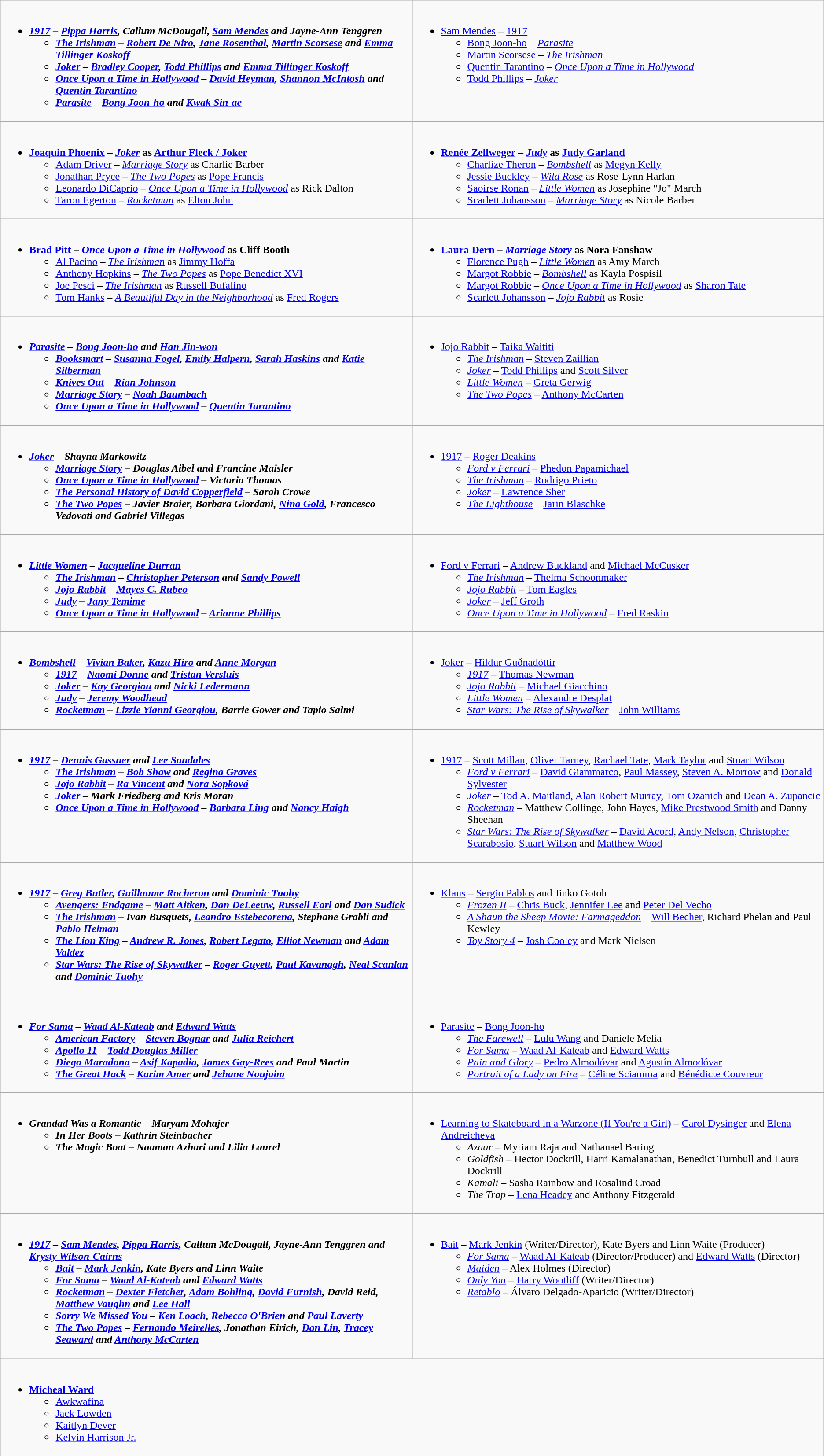<table class=wikitable>
<tr>
<td valign="top" width="50%"><br><ul><li><strong><em><a href='#'>1917</a><em> – <a href='#'>Pippa Harris</a>, Callum McDougall, <a href='#'>Sam Mendes</a> and Jayne-Ann Tenggren<strong><ul><li></em><a href='#'>The Irishman</a><em> – <a href='#'>Robert De Niro</a>, <a href='#'>Jane Rosenthal</a>, <a href='#'>Martin Scorsese</a> and <a href='#'>Emma Tillinger Koskoff</a></li><li></em><a href='#'>Joker</a><em> – <a href='#'>Bradley Cooper</a>, <a href='#'>Todd Phillips</a> and <a href='#'>Emma Tillinger Koskoff</a></li><li></em><a href='#'>Once Upon a Time in Hollywood</a><em> – <a href='#'>David Heyman</a>, <a href='#'>Shannon McIntosh</a> and <a href='#'>Quentin Tarantino</a></li><li></em><a href='#'>Parasite</a><em> – <a href='#'>Bong Joon-ho</a> and <a href='#'>Kwak Sin-ae</a></li></ul></li></ul></td>
<td valign="top" width="50%"><br><ul><li></strong><a href='#'>Sam Mendes</a> – </em><a href='#'>1917</a></em></strong><ul><li><a href='#'>Bong Joon-ho</a> – <em><a href='#'>Parasite</a></em></li><li><a href='#'>Martin Scorsese</a> – <em><a href='#'>The Irishman</a></em></li><li><a href='#'>Quentin Tarantino</a> – <em><a href='#'>Once Upon a Time in Hollywood</a></em></li><li><a href='#'>Todd Phillips</a> – <em><a href='#'>Joker</a></em></li></ul></li></ul></td>
</tr>
<tr>
<td valign="top" width="50%"><br><ul><li><strong><a href='#'>Joaquin Phoenix</a> – <em><a href='#'>Joker</a></em> as <a href='#'>Arthur Fleck / Joker</a></strong><ul><li><a href='#'>Adam Driver</a> – <em><a href='#'>Marriage Story</a></em> as Charlie Barber</li><li><a href='#'>Jonathan Pryce</a> – <em><a href='#'>The Two Popes</a></em> as <a href='#'>Pope Francis</a></li><li><a href='#'>Leonardo DiCaprio</a> – <em><a href='#'>Once Upon a Time in Hollywood</a></em> as Rick Dalton</li><li><a href='#'>Taron Egerton</a> – <em><a href='#'>Rocketman</a></em> as <a href='#'>Elton John</a></li></ul></li></ul></td>
<td valign="top" width="50%"><br><ul><li><strong><a href='#'>Renée Zellweger</a> – <em><a href='#'>Judy</a></em> as <a href='#'>Judy Garland</a></strong><ul><li><a href='#'>Charlize Theron</a> – <em><a href='#'>Bombshell</a></em> as <a href='#'>Megyn Kelly</a></li><li><a href='#'>Jessie Buckley</a> – <em><a href='#'>Wild Rose</a></em> as Rose-Lynn Harlan</li><li><a href='#'>Saoirse Ronan</a> – <em><a href='#'>Little Women</a></em> as Josephine "Jo" March</li><li><a href='#'>Scarlett Johansson</a> – <em><a href='#'>Marriage Story</a></em> as Nicole Barber</li></ul></li></ul></td>
</tr>
<tr>
<td valign="top" width="50%"><br><ul><li><strong><a href='#'>Brad Pitt</a> – <em><a href='#'>Once Upon a Time in Hollywood</a></em> as Cliff Booth</strong><ul><li><a href='#'>Al Pacino</a> – <em><a href='#'>The Irishman</a></em> as <a href='#'>Jimmy Hoffa</a></li><li><a href='#'>Anthony Hopkins</a> – <em><a href='#'>The Two Popes</a></em> as <a href='#'>Pope Benedict XVI</a></li><li><a href='#'>Joe Pesci</a> – <em><a href='#'>The Irishman</a></em> as <a href='#'>Russell Bufalino</a></li><li><a href='#'>Tom Hanks</a> – <em><a href='#'>A Beautiful Day in the Neighborhood</a></em> as <a href='#'>Fred Rogers</a></li></ul></li></ul></td>
<td valign="top" width="50%"><br><ul><li><strong><a href='#'>Laura Dern</a> – <em><a href='#'>Marriage Story</a></em> as Nora Fanshaw</strong><ul><li><a href='#'>Florence Pugh</a> – <em><a href='#'>Little Women</a></em> as Amy March</li><li><a href='#'>Margot Robbie</a> – <em><a href='#'>Bombshell</a></em> as Kayla Pospisil</li><li><a href='#'>Margot Robbie</a> – <em><a href='#'>Once Upon a Time in Hollywood</a></em> as <a href='#'>Sharon Tate</a></li><li><a href='#'>Scarlett Johansson</a> – <em><a href='#'>Jojo Rabbit</a></em> as Rosie</li></ul></li></ul></td>
</tr>
<tr>
<td valign="top" width="50%"><br><ul><li><strong><em><a href='#'>Parasite</a><em> – <a href='#'>Bong Joon-ho</a> and <a href='#'>Han Jin-won</a><strong><ul><li></em><a href='#'>Booksmart</a><em> – <a href='#'>Susanna Fogel</a>, <a href='#'>Emily Halpern</a>, <a href='#'>Sarah Haskins</a> and <a href='#'>Katie Silberman</a></li><li></em><a href='#'>Knives Out</a><em> – <a href='#'>Rian Johnson</a></li><li></em><a href='#'>Marriage Story</a><em> – <a href='#'>Noah Baumbach</a></li><li></em><a href='#'>Once Upon a Time in Hollywood</a><em> – <a href='#'>Quentin Tarantino</a></li></ul></li></ul></td>
<td valign="top" width="50%"><br><ul><li></em></strong><a href='#'>Jojo Rabbit</a></em> – <a href='#'>Taika Waititi</a></strong><ul><li><em><a href='#'>The Irishman</a></em> – <a href='#'>Steven Zaillian</a></li><li><em><a href='#'>Joker</a></em> – <a href='#'>Todd Phillips</a> and <a href='#'>Scott Silver</a></li><li><em><a href='#'>Little Women</a></em> – <a href='#'>Greta Gerwig</a></li><li><em><a href='#'>The Two Popes</a></em> – <a href='#'>Anthony McCarten</a></li></ul></li></ul></td>
</tr>
<tr>
<td valign="top" width="50%"><br><ul><li><strong><em><a href='#'>Joker</a><em> – Shayna Markowitz<strong><ul><li></em><a href='#'>Marriage Story</a><em> – Douglas Aibel and Francine Maisler</li><li></em><a href='#'>Once Upon a Time in Hollywood</a><em> – Victoria Thomas</li><li></em><a href='#'>The Personal History of David Copperfield</a><em> – Sarah Crowe</li><li></em><a href='#'>The Two Popes</a><em> – Javier Braier, Barbara Giordani, <a href='#'>Nina Gold</a>, Francesco Vedovati and Gabriel Villegas</li></ul></li></ul></td>
<td valign="top" width="50%"><br><ul><li></em></strong><a href='#'>1917</a></em> – <a href='#'>Roger Deakins</a></strong><ul><li><em><a href='#'>Ford v Ferrari</a></em> – <a href='#'>Phedon Papamichael</a></li><li><em><a href='#'>The Irishman</a></em> – <a href='#'>Rodrigo Prieto</a></li><li><em><a href='#'>Joker</a></em> – <a href='#'>Lawrence Sher</a></li><li><em><a href='#'>The Lighthouse</a></em> – <a href='#'>Jarin Blaschke</a></li></ul></li></ul></td>
</tr>
<tr>
<td valign="top" width="50%"><br><ul><li><strong><em><a href='#'>Little Women</a><em> – <a href='#'>Jacqueline Durran</a><strong><ul><li></em><a href='#'>The Irishman</a><em> – <a href='#'>Christopher Peterson</a> and <a href='#'>Sandy Powell</a></li><li></em><a href='#'>Jojo Rabbit</a><em> – <a href='#'>Mayes C. Rubeo</a></li><li></em><a href='#'>Judy</a><em> – <a href='#'>Jany Temime</a></li><li></em><a href='#'>Once Upon a Time in Hollywood</a><em> – <a href='#'>Arianne Phillips</a></li></ul></li></ul></td>
<td valign="top" width="50%"><br><ul><li></em></strong><a href='#'>Ford v Ferrari</a></em> – <a href='#'>Andrew Buckland</a> and <a href='#'>Michael McCusker</a></strong><ul><li><em><a href='#'>The Irishman</a></em> – <a href='#'>Thelma Schoonmaker</a></li><li><em><a href='#'>Jojo Rabbit</a></em> – <a href='#'>Tom Eagles</a></li><li><em><a href='#'>Joker</a></em> – <a href='#'>Jeff Groth</a></li><li><em><a href='#'>Once Upon a Time in Hollywood</a></em> – <a href='#'>Fred Raskin</a></li></ul></li></ul></td>
</tr>
<tr>
<td valign="top" width="50%"><br><ul><li><strong><em><a href='#'>Bombshell</a><em> – <a href='#'>Vivian Baker</a>, <a href='#'>Kazu Hiro</a> and <a href='#'>Anne Morgan</a><strong><ul><li></em><a href='#'>1917</a><em> – <a href='#'>Naomi Donne</a> and <a href='#'>Tristan Versluis</a></li><li></em><a href='#'>Joker</a><em> – <a href='#'>Kay Georgiou</a> and <a href='#'>Nicki Ledermann</a></li><li></em><a href='#'>Judy</a><em> – <a href='#'>Jeremy Woodhead</a></li><li></em><a href='#'>Rocketman</a><em> – <a href='#'>Lizzie Yianni Georgiou</a>, Barrie Gower and Tapio Salmi</li></ul></li></ul></td>
<td valign="top" width="50%"><br><ul><li></em></strong><a href='#'>Joker</a></em> – <a href='#'>Hildur Guðnadóttir</a></strong><ul><li><em><a href='#'>1917</a></em> – <a href='#'>Thomas Newman</a></li><li><em><a href='#'>Jojo Rabbit</a></em> – <a href='#'>Michael Giacchino</a></li><li><em><a href='#'>Little Women</a></em> – <a href='#'>Alexandre Desplat</a></li><li><em><a href='#'>Star Wars: The Rise of Skywalker</a></em> – <a href='#'>John Williams</a></li></ul></li></ul></td>
</tr>
<tr>
<td valign="top" width="50%"><br><ul><li><strong><em><a href='#'>1917</a><em> – <a href='#'>Dennis Gassner</a> and <a href='#'>Lee Sandales</a><strong><ul><li></em><a href='#'>The Irishman</a><em> – <a href='#'>Bob Shaw</a> and <a href='#'>Regina Graves</a></li><li></em><a href='#'>Jojo Rabbit</a><em> – <a href='#'>Ra Vincent</a> and <a href='#'>Nora Sopková</a></li><li></em><a href='#'>Joker</a><em> – Mark Friedberg and Kris Moran</li><li></em><a href='#'>Once Upon a Time in Hollywood</a><em> – <a href='#'>Barbara Ling</a> and <a href='#'>Nancy Haigh</a></li></ul></li></ul></td>
<td valign="top" width="50%"><br><ul><li></em></strong><a href='#'>1917</a></em> – <a href='#'>Scott Millan</a>, <a href='#'>Oliver Tarney</a>, <a href='#'>Rachael Tate</a>, <a href='#'>Mark Taylor</a> and <a href='#'>Stuart Wilson</a></strong><ul><li><em><a href='#'>Ford v Ferrari</a></em> – <a href='#'>David Giammarco</a>, <a href='#'>Paul Massey</a>, <a href='#'>Steven A. Morrow</a> and <a href='#'>Donald Sylvester</a></li><li><em><a href='#'>Joker</a></em> – <a href='#'>Tod A. Maitland</a>, <a href='#'>Alan Robert Murray</a>, <a href='#'>Tom Ozanich</a> and <a href='#'>Dean A. Zupancic</a></li><li><em><a href='#'>Rocketman</a></em> – Matthew Collinge, John Hayes, <a href='#'>Mike Prestwood Smith</a> and Danny Sheehan</li><li><em><a href='#'>Star Wars: The Rise of Skywalker</a></em> – <a href='#'>David Acord</a>, <a href='#'>Andy Nelson</a>, <a href='#'>Christopher Scarabosio</a>, <a href='#'>Stuart Wilson</a> and <a href='#'>Matthew Wood</a></li></ul></li></ul></td>
</tr>
<tr>
<td valign="top" width="50%"><br><ul><li><strong><em><a href='#'>1917</a><em> – <a href='#'>Greg Butler</a>, <a href='#'>Guillaume Rocheron</a> and <a href='#'>Dominic Tuohy</a><strong><ul><li></em><a href='#'>Avengers: Endgame</a><em> – <a href='#'>Matt Aitken</a>, <a href='#'>Dan DeLeeuw</a>, <a href='#'>Russell Earl</a> and <a href='#'>Dan Sudick</a></li><li></em><a href='#'>The Irishman</a><em> – Ivan Busquets, <a href='#'>Leandro Estebecorena</a>, Stephane Grabli and <a href='#'>Pablo Helman</a></li><li></em><a href='#'>The Lion King</a><em> – <a href='#'>Andrew R. Jones</a>, <a href='#'>Robert Legato</a>, <a href='#'>Elliot Newman</a> and <a href='#'>Adam Valdez</a></li><li></em><a href='#'>Star Wars: The Rise of Skywalker</a><em> – <a href='#'>Roger Guyett</a>, <a href='#'>Paul Kavanagh</a>, <a href='#'>Neal Scanlan</a> and <a href='#'>Dominic Tuohy</a></li></ul></li></ul></td>
<td valign="top" width="50%"><br><ul><li></em></strong><a href='#'>Klaus</a></em> – <a href='#'>Sergio Pablos</a> and Jinko Gotoh</strong><ul><li><em><a href='#'>Frozen II</a></em> – <a href='#'>Chris Buck</a>, <a href='#'>Jennifer Lee</a> and <a href='#'>Peter Del Vecho</a></li><li><em><a href='#'>A Shaun the Sheep Movie: Farmageddon</a></em> – <a href='#'>Will Becher</a>, Richard Phelan and Paul Kewley</li><li><em><a href='#'>Toy Story 4</a></em> – <a href='#'>Josh Cooley</a> and Mark Nielsen</li></ul></li></ul></td>
</tr>
<tr>
<td valign="top" width="50%"><br><ul><li><strong><em><a href='#'>For Sama</a><em> – <a href='#'>Waad Al-Kateab</a> and <a href='#'>Edward Watts</a><strong><ul><li></em><a href='#'>American Factory</a><em> – <a href='#'>Steven Bognar</a> and <a href='#'>Julia Reichert</a></li><li></em><a href='#'>Apollo 11</a><em> – <a href='#'>Todd Douglas Miller</a></li><li></em><a href='#'>Diego Maradona</a><em> – <a href='#'>Asif Kapadia</a>, <a href='#'>James Gay-Rees</a> and Paul Martin</li><li></em><a href='#'>The Great Hack</a><em> – <a href='#'>Karim Amer</a> and <a href='#'>Jehane Noujaim</a></li></ul></li></ul></td>
<td valign="top" width="50%"><br><ul><li></em></strong><a href='#'>Parasite</a></em> – <a href='#'>Bong Joon-ho</a></strong><ul><li><em><a href='#'>The Farewell</a></em> – <a href='#'>Lulu Wang</a> and Daniele Melia</li><li><em><a href='#'>For Sama</a></em> – <a href='#'>Waad Al-Kateab</a> and <a href='#'>Edward Watts</a></li><li><em><a href='#'>Pain and Glory</a></em> – <a href='#'>Pedro Almodóvar</a> and <a href='#'>Agustín Almodóvar</a></li><li><em><a href='#'>Portrait of a Lady on Fire</a></em> – <a href='#'>Céline Sciamma</a> and <a href='#'>Bénédicte Couvreur</a></li></ul></li></ul></td>
</tr>
<tr>
<td valign="top" width="50%"><br><ul><li><strong><em>Grandad Was a Romantic<em> – Maryam Mohajer<strong><ul><li></em>In Her Boots<em> – Kathrin Steinbacher</li><li></em>The Magic Boat<em> – Naaman Azhari and Lilia Laurel</li></ul></li></ul></td>
<td valign="top" width="50%"><br><ul><li></em></strong><a href='#'>Learning to Skateboard in a Warzone (If You're a Girl)</a></em> – <a href='#'>Carol Dysinger</a> and <a href='#'>Elena Andreicheva</a></strong><ul><li><em>Azaar</em> – Myriam Raja and Nathanael Baring</li><li><em>Goldfish</em> – Hector Dockrill, Harri Kamalanathan, Benedict Turnbull and Laura Dockrill</li><li><em>Kamali</em> – Sasha Rainbow and Rosalind Croad</li><li><em>The Trap</em> – <a href='#'>Lena Headey</a> and Anthony Fitzgerald</li></ul></li></ul></td>
</tr>
<tr>
<td valign="top" width="50%"><br><ul><li><strong><em><a href='#'>1917</a><em> – <a href='#'>Sam Mendes</a>, <a href='#'>Pippa Harris</a>, Callum McDougall, Jayne-Ann Tenggren and <a href='#'>Krysty Wilson-Cairns</a><strong><ul><li></em><a href='#'>Bait</a><em> – <a href='#'>Mark Jenkin</a>, Kate Byers and Linn Waite</li><li></em><a href='#'>For Sama</a><em> – <a href='#'>Waad Al-Kateab</a> and <a href='#'>Edward Watts</a></li><li></em><a href='#'>Rocketman</a><em> – <a href='#'>Dexter Fletcher</a>, <a href='#'>Adam Bohling</a>, <a href='#'>David Furnish</a>, David Reid, <a href='#'>Matthew Vaughn</a> and <a href='#'>Lee Hall</a></li><li></em><a href='#'>Sorry We Missed You</a><em> – <a href='#'>Ken Loach</a>, <a href='#'>Rebecca O'Brien</a> and <a href='#'>Paul Laverty</a></li><li></em><a href='#'>The Two Popes</a><em> – <a href='#'>Fernando Meirelles</a>, Jonathan Eirich, <a href='#'>Dan Lin</a>, <a href='#'>Tracey Seaward</a> and <a href='#'>Anthony McCarten</a></li></ul></li></ul></td>
<td valign="top" width="50%"><br><ul><li></em></strong><a href='#'>Bait</a></em> – <a href='#'>Mark Jenkin</a> (Writer/Director), Kate Byers and Linn Waite (Producer)</strong><ul><li><em><a href='#'>For Sama</a></em> – <a href='#'>Waad Al-Kateab</a> (Director/Producer) and <a href='#'>Edward Watts</a> (Director)</li><li><em><a href='#'>Maiden</a></em> – Alex Holmes (Director)</li><li><em><a href='#'>Only You</a></em> – <a href='#'>Harry Wootliff</a> (Writer/Director)</li><li><em><a href='#'>Retablo</a></em> – Álvaro Delgado-Aparicio (Writer/Director)</li></ul></li></ul></td>
</tr>
<tr>
<td valign="top" width="50%" colspan="2"><br><ul><li><strong><a href='#'>Micheal Ward</a></strong><ul><li><a href='#'>Awkwafina</a></li><li><a href='#'>Jack Lowden</a></li><li><a href='#'>Kaitlyn Dever</a></li><li><a href='#'>Kelvin Harrison Jr.</a></li></ul></li></ul></td>
</tr>
</table>
